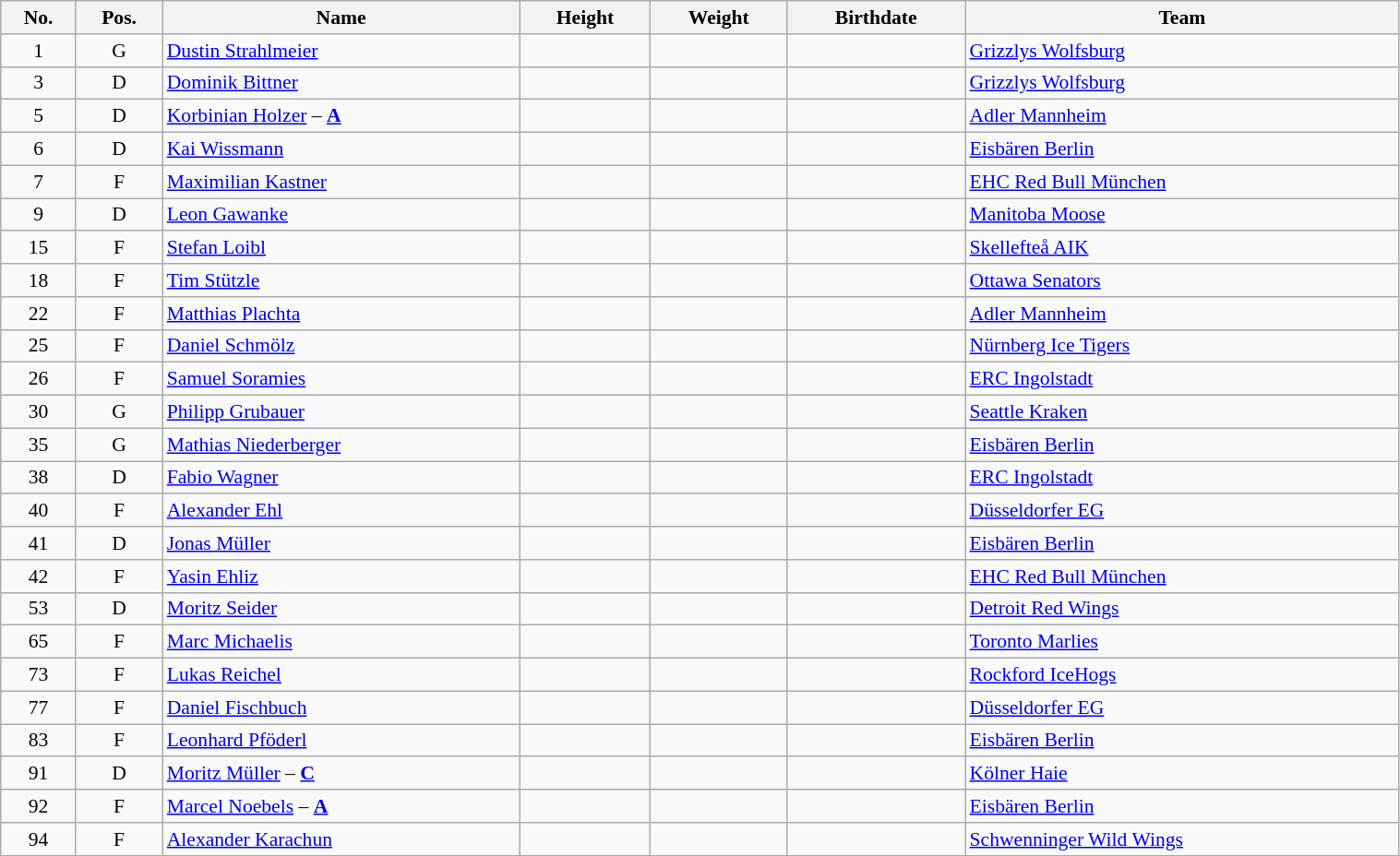<table width="80%" class="wikitable sortable" style="font-size: 90%; text-align: center;">
<tr>
<th>No.</th>
<th>Pos.</th>
<th>Name</th>
<th>Height</th>
<th>Weight</th>
<th>Birthdate</th>
<th>Team</th>
</tr>
<tr>
<td>1</td>
<td>G</td>
<td align=left><a href='#'>Dustin Strahlmeier</a></td>
<td></td>
<td></td>
<td></td>
<td style="text-align:left;"> <a href='#'>Grizzlys Wolfsburg</a></td>
</tr>
<tr>
<td>3</td>
<td>D</td>
<td align=left><a href='#'>Dominik Bittner</a></td>
<td></td>
<td></td>
<td></td>
<td style="text-align:left;"> <a href='#'>Grizzlys Wolfsburg</a></td>
</tr>
<tr>
<td>5</td>
<td>D</td>
<td align=left><a href='#'>Korbinian Holzer</a> – <strong><a href='#'>A</a></strong></td>
<td></td>
<td></td>
<td></td>
<td style="text-align:left;"> <a href='#'>Adler Mannheim</a></td>
</tr>
<tr>
<td>6</td>
<td>D</td>
<td align=left><a href='#'>Kai Wissmann</a></td>
<td></td>
<td></td>
<td></td>
<td style="text-align:left;"> <a href='#'>Eisbären Berlin</a></td>
</tr>
<tr>
<td>7</td>
<td>F</td>
<td align=left><a href='#'>Maximilian Kastner</a></td>
<td></td>
<td></td>
<td></td>
<td style="text-align:left;"> <a href='#'>EHC Red Bull München</a></td>
</tr>
<tr>
<td>9</td>
<td>D</td>
<td align=left><a href='#'>Leon Gawanke</a></td>
<td></td>
<td></td>
<td></td>
<td style="text-align:left;"> <a href='#'>Manitoba Moose</a></td>
</tr>
<tr>
<td>15</td>
<td>F</td>
<td align=left><a href='#'>Stefan Loibl</a></td>
<td></td>
<td></td>
<td></td>
<td style="text-align:left;"> <a href='#'>Skellefteå AIK</a></td>
</tr>
<tr>
<td>18</td>
<td>F</td>
<td align=left><a href='#'>Tim Stützle</a></td>
<td></td>
<td></td>
<td></td>
<td style="text-align:left;"> <a href='#'>Ottawa Senators</a></td>
</tr>
<tr>
<td>22</td>
<td>F</td>
<td align=left><a href='#'>Matthias Plachta</a></td>
<td></td>
<td></td>
<td></td>
<td style="text-align:left;"> <a href='#'>Adler Mannheim</a></td>
</tr>
<tr>
<td>25</td>
<td>F</td>
<td align=left><a href='#'>Daniel Schmölz</a></td>
<td></td>
<td></td>
<td></td>
<td style="text-align:left;"> <a href='#'>Nürnberg Ice Tigers</a></td>
</tr>
<tr>
<td>26</td>
<td>F</td>
<td align=left><a href='#'>Samuel Soramies</a></td>
<td></td>
<td></td>
<td></td>
<td style="text-align:left;"> <a href='#'>ERC Ingolstadt</a></td>
</tr>
<tr>
<td>30</td>
<td>G</td>
<td align=left><a href='#'>Philipp Grubauer</a></td>
<td></td>
<td></td>
<td></td>
<td style="text-align:left;"> <a href='#'>Seattle Kraken</a></td>
</tr>
<tr>
<td>35</td>
<td>G</td>
<td align=left><a href='#'>Mathias Niederberger</a></td>
<td></td>
<td></td>
<td></td>
<td style="text-align:left;"> <a href='#'>Eisbären Berlin</a></td>
</tr>
<tr>
<td>38</td>
<td>D</td>
<td align=left><a href='#'>Fabio Wagner</a></td>
<td></td>
<td></td>
<td></td>
<td style="text-align:left;"> <a href='#'>ERC Ingolstadt</a></td>
</tr>
<tr>
<td>40</td>
<td>F</td>
<td align=left><a href='#'>Alexander Ehl</a></td>
<td></td>
<td></td>
<td></td>
<td style="text-align:left;"> <a href='#'>Düsseldorfer EG</a></td>
</tr>
<tr>
<td>41</td>
<td>D</td>
<td align=left><a href='#'>Jonas Müller</a></td>
<td></td>
<td></td>
<td></td>
<td style="text-align:left;"> <a href='#'>Eisbären Berlin</a></td>
</tr>
<tr>
<td>42</td>
<td>F</td>
<td align=left><a href='#'>Yasin Ehliz</a></td>
<td></td>
<td></td>
<td></td>
<td style="text-align:left;"> <a href='#'>EHC Red Bull München</a></td>
</tr>
<tr>
<td>53</td>
<td>D</td>
<td align=left><a href='#'>Moritz Seider</a></td>
<td></td>
<td></td>
<td></td>
<td style="text-align:left;"> <a href='#'>Detroit Red Wings</a></td>
</tr>
<tr>
<td>65</td>
<td>F</td>
<td align=left><a href='#'>Marc Michaelis</a></td>
<td></td>
<td></td>
<td></td>
<td style="text-align:left;"> <a href='#'>Toronto Marlies</a></td>
</tr>
<tr>
<td>73</td>
<td>F</td>
<td align=left><a href='#'>Lukas Reichel</a></td>
<td></td>
<td></td>
<td></td>
<td style="text-align:left;"> <a href='#'>Rockford IceHogs</a></td>
</tr>
<tr>
<td>77</td>
<td>F</td>
<td align=left><a href='#'>Daniel Fischbuch</a></td>
<td></td>
<td></td>
<td></td>
<td style="text-align:left;"> <a href='#'>Düsseldorfer EG</a></td>
</tr>
<tr>
<td>83</td>
<td>F</td>
<td align=left><a href='#'>Leonhard Pföderl</a></td>
<td></td>
<td></td>
<td></td>
<td style="text-align:left;"> <a href='#'>Eisbären Berlin</a></td>
</tr>
<tr>
<td>91</td>
<td>D</td>
<td align=left><a href='#'>Moritz Müller</a> – <strong><a href='#'>C</a></strong></td>
<td></td>
<td></td>
<td></td>
<td style="text-align:left;"> <a href='#'>Kölner Haie</a></td>
</tr>
<tr>
<td>92</td>
<td>F</td>
<td align=left><a href='#'>Marcel Noebels</a> – <strong><a href='#'>A</a></strong></td>
<td></td>
<td></td>
<td></td>
<td style="text-align:left;"> <a href='#'>Eisbären Berlin</a></td>
</tr>
<tr>
<td>94</td>
<td>F</td>
<td align=left><a href='#'>Alexander Karachun</a></td>
<td></td>
<td></td>
<td></td>
<td style="text-align:left;"> <a href='#'>Schwenninger Wild Wings</a></td>
</tr>
</table>
